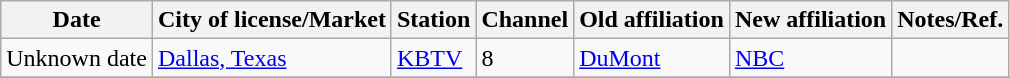<table class="wikitable sortable">
<tr>
<th>Date</th>
<th>City of license/Market</th>
<th>Station</th>
<th>Channel</th>
<th>Old affiliation</th>
<th>New affiliation</th>
<th>Notes/Ref.</th>
</tr>
<tr>
<td>Unknown date</td>
<td><a href='#'>Dallas, Texas</a></td>
<td><a href='#'>KBTV</a></td>
<td>8</td>
<td><a href='#'>DuMont</a></td>
<td><a href='#'>NBC</a></td>
<td></td>
</tr>
<tr>
</tr>
</table>
